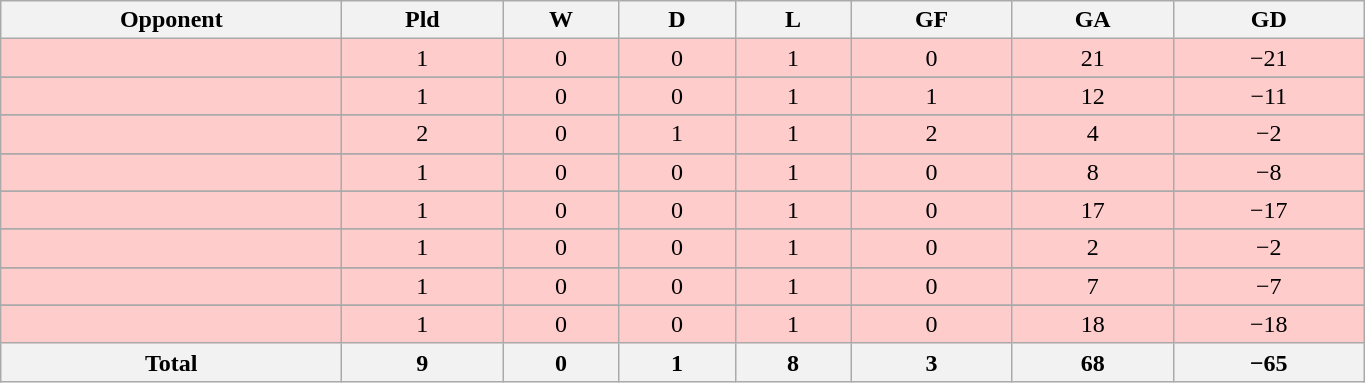<table class="wikitable" style="text-align: center">
<tr>
<th width=220>Opponent<br></th>
<th width=100>Pld<br></th>
<th width=70>W<br></th>
<th width=70>D<br></th>
<th width=70>L<br></th>
<th width=100>GF<br></th>
<th width=100>GA<br></th>
<th width=120>GD<br></th>
</tr>
<tr bgcolor="#FFCCCC">
<td style="text-align:left;"></td>
<td>1</td>
<td>0</td>
<td>0</td>
<td>1</td>
<td>0</td>
<td>21</td>
<td>−21</td>
</tr>
<tr>
</tr>
<tr bgcolor="#FFCCCC">
<td style="text-align:left;"></td>
<td>1</td>
<td>0</td>
<td>0</td>
<td>1</td>
<td>1</td>
<td>12</td>
<td>−11</td>
</tr>
<tr>
</tr>
<tr bgcolor="#FFCCCC">
<td style="text-align:left;"></td>
<td>2</td>
<td>0</td>
<td>1</td>
<td>1</td>
<td>2</td>
<td>4</td>
<td>−2</td>
</tr>
<tr>
</tr>
<tr bgcolor="#FFCCCC">
<td style="text-align:left;"></td>
<td>1</td>
<td>0</td>
<td>0</td>
<td>1</td>
<td>0</td>
<td>8</td>
<td>−8</td>
</tr>
<tr>
</tr>
<tr bgcolor="#FFCCCC">
<td style="text-align:left;"></td>
<td>1</td>
<td>0</td>
<td>0</td>
<td>1</td>
<td>0</td>
<td>17</td>
<td>−17</td>
</tr>
<tr>
</tr>
<tr bgcolor="#FFCCCC">
<td style="text-align:left;"></td>
<td>1</td>
<td>0</td>
<td>0</td>
<td>1</td>
<td>0</td>
<td>2</td>
<td>−2</td>
</tr>
<tr>
</tr>
<tr bgcolor="#FFCCCC">
<td style="text-align:left;"></td>
<td>1</td>
<td>0</td>
<td>0</td>
<td>1</td>
<td>0</td>
<td>7</td>
<td>−7</td>
</tr>
<tr>
</tr>
<tr bgcolor="#FFCCCC">
<td style="text-align:left;"></td>
<td>1</td>
<td>0</td>
<td>0</td>
<td>1</td>
<td>0</td>
<td>18</td>
<td>−18</td>
</tr>
<tr>
<th>Total</th>
<th>9</th>
<th>0</th>
<th>1</th>
<th>8</th>
<th>3</th>
<th>68</th>
<th>−65</th>
</tr>
</table>
